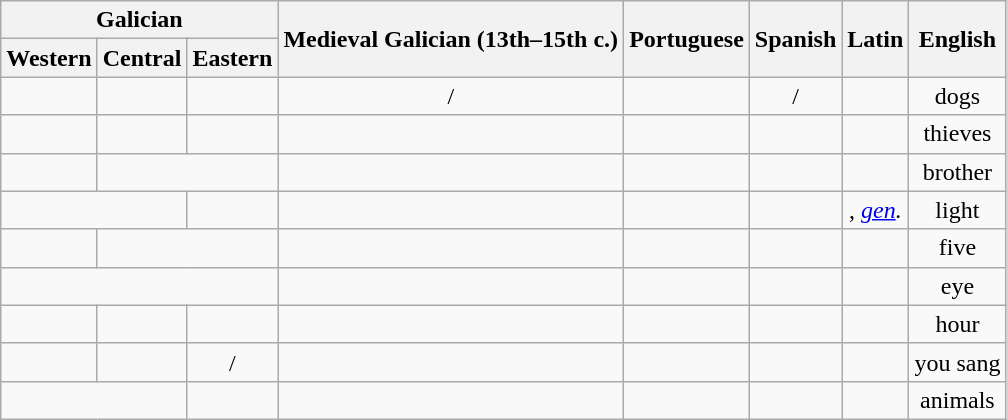<table class="wikitable" style="text-align: center">
<tr>
<th colspan=3 scope="col">Galician</th>
<th rowspan=2 scope=col>Medieval Galician (13th–15th c.)</th>
<th rowspan=2 scope=col>Portuguese</th>
<th rowspan=2 scope=col>Spanish</th>
<th rowspan=2 scope=col>Latin</th>
<th rowspan=2 scope=col>English</th>
</tr>
<tr>
<th scope="col">Western</th>
<th scope="col">Central</th>
<th scope="col">Eastern</th>
</tr>
<tr>
<td><strong></strong> </td>
<td> </td>
<td> </td>
<td>/</td>
<td></td>
<td>/</td>
<td></td>
<td>dogs</td>
</tr>
<tr>
<td><strong></strong> </td>
<td> </td>
<td> </td>
<td></td>
<td></td>
<td></td>
<td></td>
<td>thieves</td>
</tr>
<tr>
<td><strong></strong> </td>
<td colspan=2> </td>
<td></td>
<td></td>
<td></td>
<td></td>
<td>brother</td>
</tr>
<tr>
<td colspan=2><strong></strong> </td>
<td><strong></strong> </td>
<td></td>
<td></td>
<td></td>
<td>, <em><a href='#'>gen</a>.</em> </td>
<td>light</td>
</tr>
<tr>
<td><strong></strong> </td>
<td colspan=2><strong></strong> </td>
<td></td>
<td></td>
<td></td>
<td></td>
<td>five</td>
</tr>
<tr>
<td colspan=3><strong></strong> </td>
<td></td>
<td></td>
<td></td>
<td></td>
<td>eye</td>
</tr>
<tr>
<td><strong></strong> </td>
<td><strong></strong> </td>
<td><strong></strong> </td>
<td></td>
<td></td>
<td></td>
<td></td>
<td>hour</td>
</tr>
<tr>
<td></td>
<td><strong></strong></td>
<td>/</td>
<td></td>
<td></td>
<td></td>
<td></td>
<td>you sang</td>
</tr>
<tr>
<td colspan=2></td>
<td><strong></strong></td>
<td></td>
<td></td>
<td></td>
<td></td>
<td>animals</td>
</tr>
</table>
